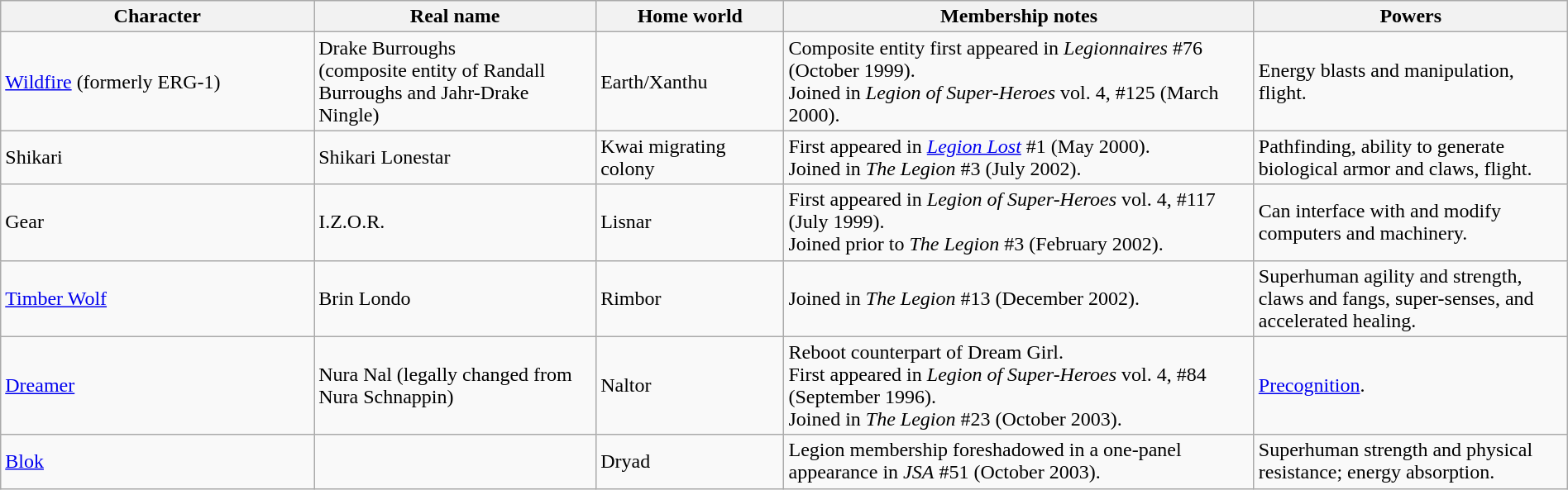<table class="wikitable" width=100%>
<tr>
<th width=20%>Character</th>
<th width=18%>Real name</th>
<th width=12%>Home world</th>
<th width=30%>Membership notes</th>
<th width=20%>Powers</th>
</tr>
<tr>
<td><a href='#'>Wildfire</a> (formerly ERG-1)</td>
<td>Drake Burroughs<br>(composite entity of Randall Burroughs and Jahr-Drake Ningle)</td>
<td>Earth/Xanthu</td>
<td>Composite entity first appeared in <em>Legionnaires</em> #76 (October 1999).<br>Joined in <em>Legion of Super-Heroes</em> vol. 4, #125 (March 2000).</td>
<td>Energy blasts and manipulation, flight.</td>
</tr>
<tr>
<td>Shikari</td>
<td>Shikari Lonestar</td>
<td>Kwai migrating colony</td>
<td>First appeared in <em><a href='#'>Legion Lost</a></em> #1 (May 2000).<br>Joined in <em>The Legion</em> #3 (July 2002).</td>
<td>Pathfinding, ability to generate biological armor and claws, flight.</td>
</tr>
<tr>
<td>Gear</td>
<td>I.Z.O.R.</td>
<td>Lisnar</td>
<td>First appeared in <em>Legion of Super-Heroes</em> vol. 4, #117 (July 1999).<br>Joined prior to <em>The Legion</em> #3 (February 2002).</td>
<td>Can interface with and modify computers and machinery.</td>
</tr>
<tr>
<td><a href='#'>Timber Wolf</a></td>
<td>Brin Londo</td>
<td>Rimbor</td>
<td>Joined in <em>The Legion</em> #13 (December 2002).</td>
<td>Superhuman agility and strength, claws and fangs, super-senses, and accelerated healing.</td>
</tr>
<tr>
<td><a href='#'>Dreamer</a></td>
<td>Nura Nal (legally changed from Nura Schnappin)</td>
<td>Naltor</td>
<td>Reboot counterpart of Dream Girl.<br>First appeared in <em>Legion of Super-Heroes</em> vol. 4, #84 (September 1996).<br>Joined in <em>The Legion</em> #23 (October 2003).</td>
<td><a href='#'>Precognition</a>.</td>
</tr>
<tr>
<td><a href='#'>Blok</a></td>
<td></td>
<td>Dryad</td>
<td>Legion membership foreshadowed in a one-panel appearance in <em>JSA</em> #51 (October 2003).</td>
<td>Superhuman strength and physical resistance; energy absorption.</td>
</tr>
</table>
